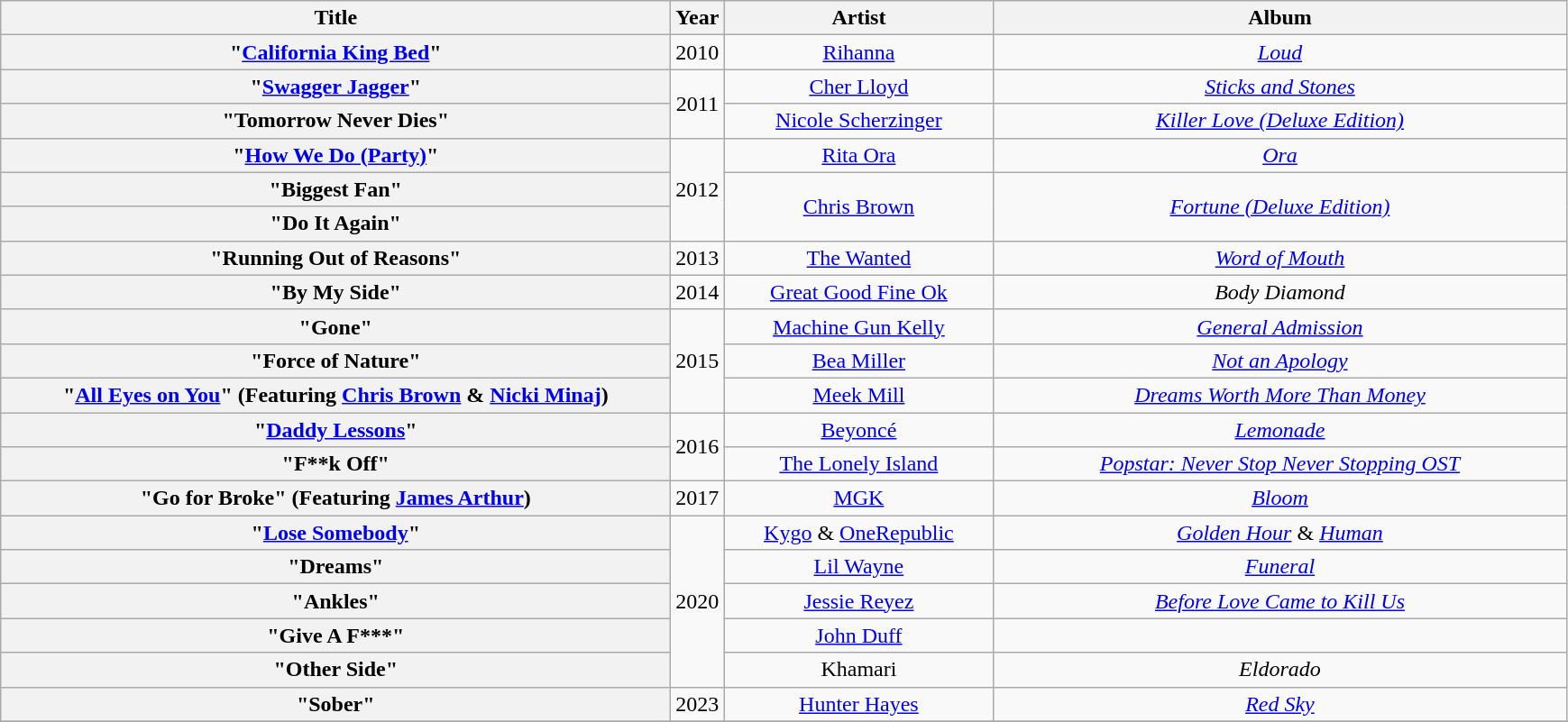<table class="wikitable plainrowheaders" style="text-align:center;">
<tr>
<th scope="col" style="width:30.5em;">Title</th>
<th scope="col">Year</th>
<th scope="col" style="width:12em;">Artist</th>
<th scope="col" style="width:26em;">Album</th>
</tr>
<tr>
<th scope="row">"<a href='#'>California King Bed</a>"</th>
<td>2010</td>
<td><a href='#'>Rihanna</a></td>
<td><em><a href='#'>Loud</a></em></td>
</tr>
<tr>
<th scope="row">"<a href='#'>Swagger Jagger</a>"</th>
<td rowspan="2">2011</td>
<td><a href='#'>Cher Lloyd</a></td>
<td><em><a href='#'>Sticks and Stones</a></em></td>
</tr>
<tr>
<th scope="row">"Tomorrow Never Dies"</th>
<td><a href='#'>Nicole Scherzinger</a></td>
<td><em><a href='#'>Killer Love (Deluxe Edition)</a></em></td>
</tr>
<tr>
<th scope="row">"<a href='#'>How We Do (Party)</a>"</th>
<td rowspan="3">2012</td>
<td><a href='#'>Rita Ora</a></td>
<td><em><a href='#'>Ora</a></em></td>
</tr>
<tr>
<th scope="row">"Biggest Fan"</th>
<td rowspan="2"><a href='#'>Chris Brown</a></td>
<td rowspan="2"><em><a href='#'>Fortune (Deluxe Edition)</a></em></td>
</tr>
<tr>
<th scope="row">"Do It Again"</th>
</tr>
<tr>
<th scope="row">"Running Out of Reasons"</th>
<td>2013</td>
<td><a href='#'>The Wanted</a></td>
<td><em><a href='#'>Word of Mouth</a></em></td>
</tr>
<tr>
<th scope="row">"By My Side"</th>
<td>2014</td>
<td><a href='#'>Great Good Fine Ok</a></td>
<td><em>Body Diamond</em></td>
</tr>
<tr>
<th scope="row">"Gone"</th>
<td rowspan="3">2015</td>
<td><a href='#'>Machine Gun Kelly</a></td>
<td><em><a href='#'>General Admission</a></em></td>
</tr>
<tr>
<th scope="row">"Force of Nature"</th>
<td><a href='#'>Bea Miller</a></td>
<td><em><a href='#'>Not an Apology</a></em></td>
</tr>
<tr>
<th scope="row">"<a href='#'>All Eyes on You</a>" (Featuring <a href='#'>Chris Brown</a> & <a href='#'>Nicki Minaj</a>)</th>
<td><a href='#'>Meek Mill</a></td>
<td><em><a href='#'>Dreams Worth More Than Money</a></em></td>
</tr>
<tr>
<th scope="row">"<a href='#'>Daddy Lessons</a>"</th>
<td rowspan="2">2016</td>
<td><a href='#'>Beyoncé</a></td>
<td><em><a href='#'>Lemonade</a></em></td>
</tr>
<tr>
<th scope="row">"F**k Off"</th>
<td><a href='#'>The Lonely Island</a></td>
<td><em><a href='#'>Popstar: Never Stop Never Stopping OST</a></em></td>
</tr>
<tr>
<th scope="row">"Go for Broke" (Featuring <a href='#'>James Arthur</a>)</th>
<td>2017</td>
<td><a href='#'>MGK</a></td>
<td><em><a href='#'>Bloom</a></em></td>
</tr>
<tr>
<th scope="row">"<a href='#'>Lose Somebody</a>"</th>
<td rowspan="5">2020</td>
<td><a href='#'>Kygo</a> & <a href='#'>OneRepublic</a></td>
<td><em><a href='#'>Golden Hour</a></em> & <em><a href='#'>Human</a></em></td>
</tr>
<tr>
<th scope="row">"Dreams"</th>
<td><a href='#'>Lil Wayne</a></td>
<td><em><a href='#'>Funeral</a></em></td>
</tr>
<tr>
<th scope="row">"Ankles"</th>
<td><a href='#'>Jessie Reyez</a></td>
<td><em><a href='#'>Before Love Came to Kill Us</a></em></td>
</tr>
<tr>
<th scope="row">"Give A F***" </th>
<td><a href='#'>John Duff</a></td>
<td></td>
</tr>
<tr>
<th scope="row">"Other Side" </th>
<td>Khamari</td>
<td><em>Eldorado</em></td>
</tr>
<tr>
<th scope="row">"Sober"</th>
<td>2023</td>
<td><a href='#'>Hunter Hayes</a></td>
<td><em><a href='#'>Red Sky</a></em></td>
</tr>
<tr>
</tr>
</table>
